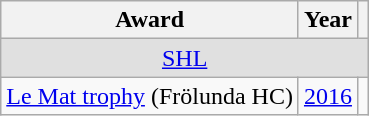<table class="wikitable">
<tr>
<th>Award</th>
<th>Year</th>
<th></th>
</tr>
<tr ALIGN="center" bgcolor="#e0e0e0">
<td colspan="3"><a href='#'>SHL</a></td>
</tr>
<tr>
<td><a href='#'>Le Mat trophy</a> (Frölunda HC)</td>
<td><a href='#'>2016</a></td>
<td></td>
</tr>
</table>
